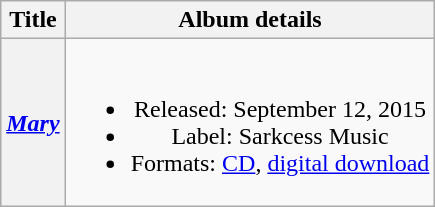<table class="wikitable plainrowheaders" style="text-align:center;">
<tr>
<th scope="col">Title</th>
<th scope="col">Album details</th>
</tr>
<tr>
<th scope="row"><em><a href='#'>Mary</a></em></th>
<td><br><ul><li>Released: September 12, 2015</li><li>Label: Sarkcess Music</li><li>Formats: <a href='#'>CD</a>, <a href='#'>digital download</a></li></ul></td>
</tr>
</table>
